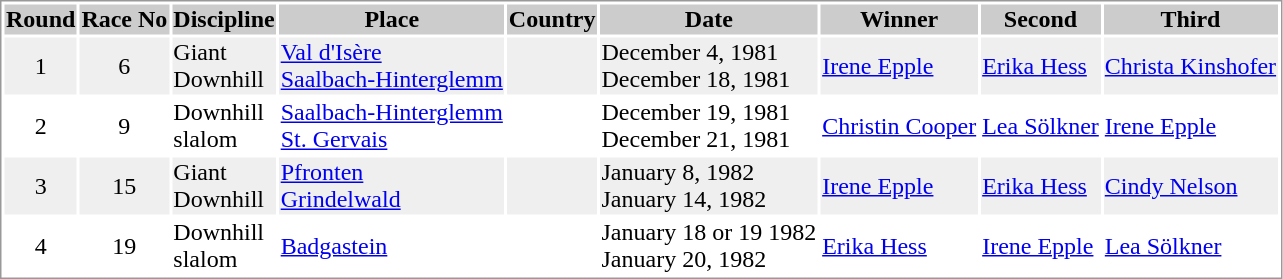<table border="0" style="border: 1px solid #999; background-color:#FFFFFF; text-align:center">
<tr align="center" bgcolor="#CCCCCC">
<th>Round</th>
<th>Race No</th>
<th>Discipline</th>
<th>Place</th>
<th>Country</th>
<th>Date</th>
<th>Winner</th>
<th>Second</th>
<th>Third</th>
</tr>
<tr bgcolor="#EFEFEF">
<td>1</td>
<td>6</td>
<td align="left">Giant<br>Downhill</td>
<td align="left"><a href='#'>Val d'Isère</a><br><a href='#'>Saalbach-Hinterglemm</a></td>
<td align="left"><br></td>
<td align="left">December 4, 1981<br>December 18, 1981</td>
<td align="left"> <a href='#'>Irene Epple</a></td>
<td align="left"> <a href='#'>Erika Hess</a></td>
<td align="left"> <a href='#'>Christa Kinshofer</a></td>
</tr>
<tr>
<td>2</td>
<td>9</td>
<td align="left">Downhill<br>slalom</td>
<td align="left"><a href='#'>Saalbach-Hinterglemm</a><br><a href='#'>St. Gervais</a></td>
<td align="left"><br></td>
<td align="left">December 19, 1981<br>December 21, 1981</td>
<td align="left"> <a href='#'>Christin Cooper</a></td>
<td align="left"> <a href='#'>Lea Sölkner</a></td>
<td align="left"> <a href='#'>Irene Epple</a></td>
</tr>
<tr bgcolor="#EFEFEF">
<td>3</td>
<td>15</td>
<td align="left">Giant<br>Downhill</td>
<td align="left"><a href='#'>Pfronten</a><br><a href='#'>Grindelwald</a></td>
<td align="left"><br></td>
<td align="left">January 8, 1982<br>January 14, 1982</td>
<td align="left"> <a href='#'>Irene Epple</a></td>
<td align="left"> <a href='#'>Erika Hess</a></td>
<td align="left"> <a href='#'>Cindy Nelson</a></td>
</tr>
<tr>
<td>4</td>
<td>19</td>
<td align="left">Downhill<br>slalom</td>
<td align="left"><a href='#'>Badgastein</a></td>
<td align="left"></td>
<td align="left">January 18 or 19 1982<br>January 20, 1982</td>
<td align="left"> <a href='#'>Erika Hess</a></td>
<td align="left"> <a href='#'>Irene Epple</a></td>
<td align="left"> <a href='#'>Lea Sölkner</a></td>
</tr>
</table>
